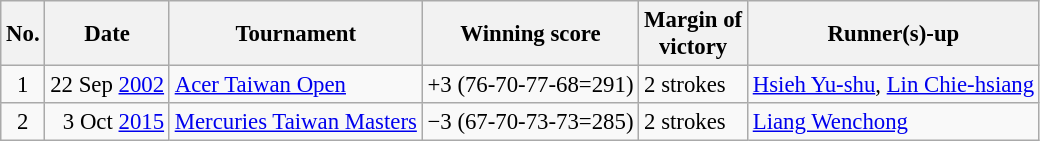<table class="wikitable" style="font-size:95%;">
<tr>
<th>No.</th>
<th>Date</th>
<th>Tournament</th>
<th>Winning score</th>
<th>Margin of<br>victory</th>
<th>Runner(s)-up</th>
</tr>
<tr>
<td align=center>1</td>
<td align=right>22 Sep <a href='#'>2002</a></td>
<td><a href='#'>Acer Taiwan Open</a></td>
<td>+3 (76-70-77-68=291)</td>
<td>2 strokes</td>
<td> <a href='#'>Hsieh Yu-shu</a>,  <a href='#'>Lin Chie-hsiang</a></td>
</tr>
<tr>
<td align=center>2</td>
<td align=right>3 Oct <a href='#'>2015</a></td>
<td><a href='#'>Mercuries Taiwan Masters</a></td>
<td>−3 (67-70-73-73=285)</td>
<td>2 strokes</td>
<td> <a href='#'>Liang Wenchong</a></td>
</tr>
</table>
